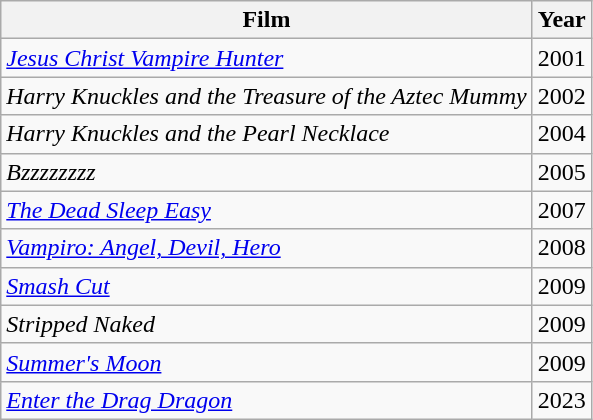<table class="wikitable">
<tr>
<th>Film</th>
<th>Year</th>
</tr>
<tr>
<td><em><a href='#'>Jesus Christ Vampire Hunter</a></em></td>
<td>2001</td>
</tr>
<tr>
<td><em>Harry Knuckles and the Treasure of the Aztec Mummy</em></td>
<td>2002</td>
</tr>
<tr>
<td><em>Harry Knuckles and the Pearl Necklace</em></td>
<td>2004</td>
</tr>
<tr>
<td><em>Bzzzzzzzz</em></td>
<td>2005</td>
</tr>
<tr>
<td><em><a href='#'>The Dead Sleep Easy</a></em></td>
<td>2007</td>
</tr>
<tr>
<td><em><a href='#'>Vampiro: Angel, Devil, Hero</a></em></td>
<td>2008</td>
</tr>
<tr>
<td><em><a href='#'>Smash Cut</a></em></td>
<td>2009</td>
</tr>
<tr>
<td><em>Stripped Naked</em></td>
<td>2009</td>
</tr>
<tr>
<td><em><a href='#'>Summer's Moon</a></em></td>
<td>2009</td>
</tr>
<tr>
<td><em><a href='#'>Enter the Drag Dragon</a></em></td>
<td>2023</td>
</tr>
</table>
